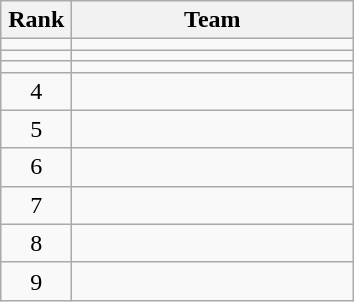<table class="wikitable" style="text-align:center;">
<tr>
<th width=40>Rank</th>
<th width=180>Team</th>
</tr>
<tr>
<td></td>
<td align=left></td>
</tr>
<tr USA>
<td></td>
<td align=left></td>
</tr>
<tr>
<td></td>
<td align=left></td>
</tr>
<tr>
<td>4</td>
<td align=left></td>
</tr>
<tr>
<td>5</td>
<td align=left></td>
</tr>
<tr>
<td>6</td>
<td align=left></td>
</tr>
<tr>
<td>7</td>
<td align=left></td>
</tr>
<tr>
<td>8</td>
<td align=left></td>
</tr>
<tr>
<td>9</td>
<td align=left></td>
</tr>
</table>
